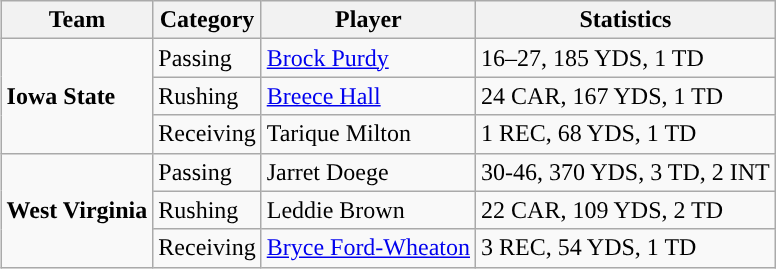<table class="wikitable" style="float: right;">
<tr>
<th>Team</th>
<th>Category</th>
<th>Player</th>
<th>Statistics</th>
</tr>
<tr>
<td rowspan=3><strong>Iowa State</strong></td>
<td>Passing</td>
<td><a href='#'>Brock Purdy</a></td>
<td>16–27, 185 YDS, 1 TD</td>
</tr>
<tr>
<td>Rushing</td>
<td><a href='#'>Breece Hall</a></td>
<td>24 CAR, 167 YDS, 1 TD</td>
</tr>
<tr>
<td>Receiving</td>
<td>Tarique Milton</td>
<td>1 REC, 68 YDS, 1 TD</td>
</tr>
<tr>
<td rowspan=3><strong>West Virginia</strong></td>
<td>Passing</td>
<td>Jarret Doege</td>
<td>30-46, 370 YDS, 3 TD, 2 INT</td>
</tr>
<tr>
<td>Rushing</td>
<td>Leddie Brown</td>
<td>22 CAR, 109 YDS, 2 TD</td>
</tr>
<tr>
<td>Receiving</td>
<td><a href='#'>Bryce Ford-Wheaton</a></td>
<td>3 REC, 54 YDS, 1 TD</td>
</tr>
</table>
